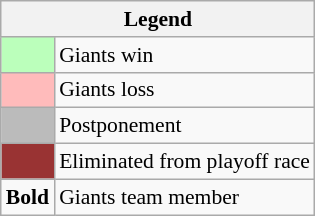<table class="wikitable" style="font-size:90%">
<tr>
<th colspan="2">Legend</th>
</tr>
<tr>
<td style="background:#bfb;"> </td>
<td>Giants win</td>
</tr>
<tr>
<td style="background:#fbb;"> </td>
<td>Giants loss</td>
</tr>
<tr>
<td style="background:#bbb;"> </td>
<td>Postponement</td>
</tr>
<tr>
<td style="background:#993333;"> </td>
<td>Eliminated from playoff race</td>
</tr>
<tr>
<td><strong>Bold</strong></td>
<td>Giants team member</td>
</tr>
</table>
